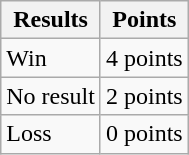<table class="wikitable">
<tr>
<th>Results</th>
<th>Points</th>
</tr>
<tr>
<td>Win</td>
<td>4 points</td>
</tr>
<tr>
<td>No result</td>
<td>2 points</td>
</tr>
<tr>
<td>Loss</td>
<td>0 points</td>
</tr>
</table>
